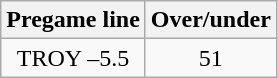<table class="wikitable">
<tr align="center">
<th style=>Pregame line</th>
<th style=>Over/under</th>
</tr>
<tr align="center">
<td>TROY –5.5</td>
<td>51</td>
</tr>
</table>
